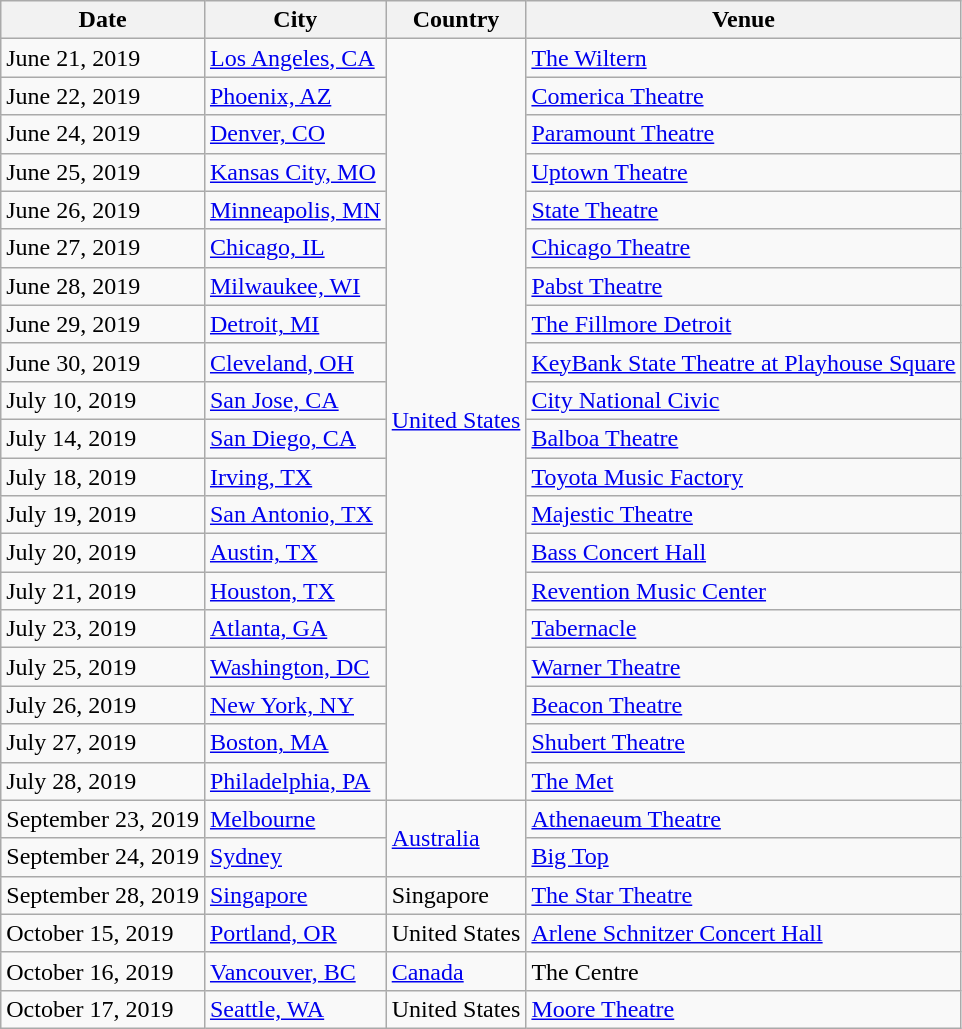<table class="wikitable plainrowheaders" border="2" style="text-align:left;">
<tr>
<th>Date</th>
<th>City</th>
<th>Country</th>
<th>Venue</th>
</tr>
<tr>
<td>June 21, 2019</td>
<td><a href='#'>Los Angeles, CA</a></td>
<td rowspan=20><a href='#'>United States</a></td>
<td><a href='#'>The Wiltern</a></td>
</tr>
<tr>
<td>June 22, 2019</td>
<td><a href='#'>Phoenix, AZ</a></td>
<td><a href='#'>Comerica Theatre</a></td>
</tr>
<tr>
<td>June 24, 2019</td>
<td><a href='#'>Denver, CO</a></td>
<td><a href='#'>Paramount Theatre</a></td>
</tr>
<tr>
<td>June 25, 2019</td>
<td><a href='#'>Kansas City, MO</a></td>
<td><a href='#'>Uptown Theatre</a></td>
</tr>
<tr>
<td>June 26, 2019</td>
<td><a href='#'>Minneapolis, MN</a></td>
<td><a href='#'>State Theatre</a></td>
</tr>
<tr>
<td>June 27, 2019</td>
<td><a href='#'>Chicago, IL</a></td>
<td><a href='#'>Chicago Theatre</a></td>
</tr>
<tr>
<td>June 28, 2019</td>
<td><a href='#'>Milwaukee, WI</a></td>
<td><a href='#'>Pabst Theatre</a></td>
</tr>
<tr>
<td>June 29, 2019</td>
<td><a href='#'>Detroit, MI</a></td>
<td><a href='#'>The Fillmore Detroit</a></td>
</tr>
<tr>
<td>June 30, 2019</td>
<td><a href='#'>Cleveland, OH</a></td>
<td><a href='#'>KeyBank State Theatre at Playhouse Square</a></td>
</tr>
<tr>
<td>July 10, 2019</td>
<td><a href='#'>San Jose, CA</a></td>
<td><a href='#'>City National Civic</a></td>
</tr>
<tr>
<td>July 14, 2019</td>
<td><a href='#'>San Diego, CA</a></td>
<td><a href='#'>Balboa Theatre</a></td>
</tr>
<tr>
<td>July 18, 2019</td>
<td><a href='#'>Irving, TX</a></td>
<td><a href='#'>Toyota Music Factory</a></td>
</tr>
<tr>
<td>July 19, 2019</td>
<td><a href='#'>San Antonio, TX</a></td>
<td><a href='#'>Majestic Theatre</a></td>
</tr>
<tr>
<td>July 20, 2019</td>
<td><a href='#'>Austin, TX</a></td>
<td><a href='#'>Bass Concert Hall</a></td>
</tr>
<tr>
<td>July 21, 2019</td>
<td><a href='#'>Houston, TX</a></td>
<td><a href='#'>Revention Music Center</a></td>
</tr>
<tr>
<td>July 23, 2019</td>
<td><a href='#'>Atlanta, GA</a></td>
<td><a href='#'>Tabernacle</a></td>
</tr>
<tr>
<td>July 25, 2019</td>
<td><a href='#'>Washington, DC</a></td>
<td><a href='#'>Warner Theatre</a></td>
</tr>
<tr>
<td>July 26, 2019</td>
<td><a href='#'>New York, NY</a></td>
<td><a href='#'>Beacon Theatre</a></td>
</tr>
<tr>
<td>July 27, 2019</td>
<td><a href='#'>Boston, MA</a></td>
<td><a href='#'>Shubert Theatre</a></td>
</tr>
<tr>
<td>July 28, 2019</td>
<td><a href='#'>Philadelphia, PA</a></td>
<td><a href='#'>The Met</a></td>
</tr>
<tr>
<td>September 23, 2019</td>
<td><a href='#'>Melbourne</a></td>
<td rowspan="2"><a href='#'>Australia</a></td>
<td><a href='#'>Athenaeum Theatre</a></td>
</tr>
<tr>
<td>September 24, 2019</td>
<td><a href='#'>Sydney</a></td>
<td><a href='#'>Big Top</a></td>
</tr>
<tr>
<td>September 28, 2019</td>
<td><a href='#'>Singapore</a></td>
<td>Singapore</td>
<td><a href='#'>The Star Theatre</a></td>
</tr>
<tr>
<td>October 15, 2019</td>
<td><a href='#'>Portland, OR</a></td>
<td>United States</td>
<td><a href='#'>Arlene Schnitzer Concert Hall</a></td>
</tr>
<tr>
<td>October 16, 2019</td>
<td><a href='#'>Vancouver, BC</a></td>
<td><a href='#'>Canada</a></td>
<td>The Centre</td>
</tr>
<tr>
<td>October 17, 2019</td>
<td><a href='#'>Seattle, WA</a></td>
<td>United States</td>
<td><a href='#'>Moore Theatre</a></td>
</tr>
</table>
